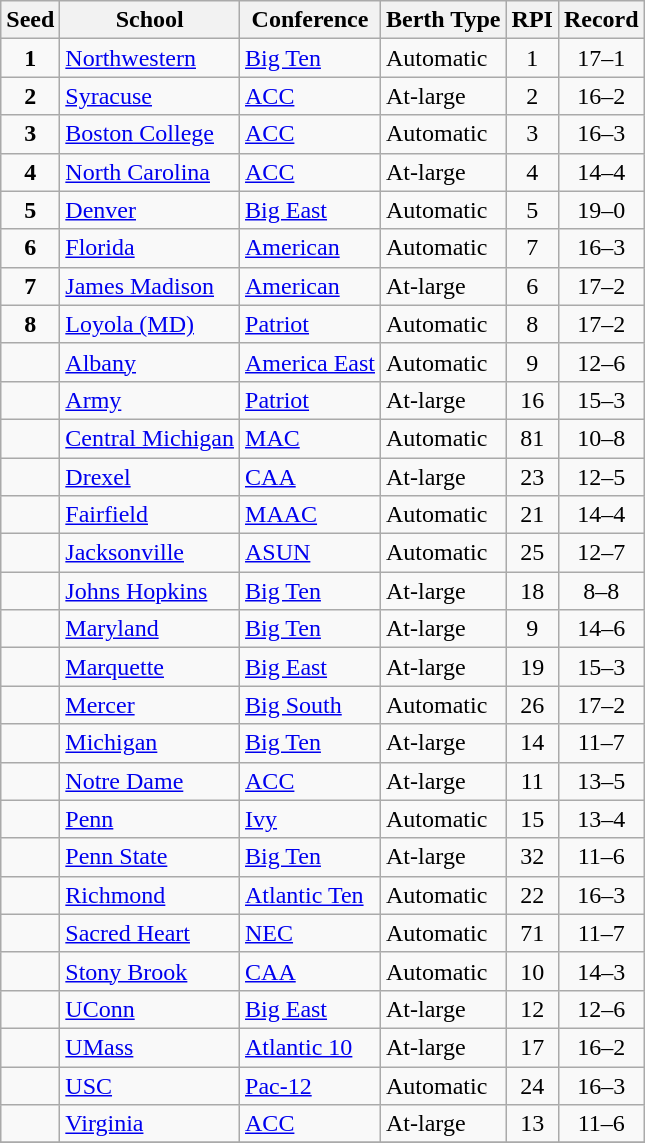<table class="wikitable sortable">
<tr>
<th>Seed</th>
<th>School</th>
<th>Conference</th>
<th>Berth Type</th>
<th>RPI</th>
<th>Record</th>
</tr>
<tr>
<td align=center><strong>1</strong></td>
<td><a href='#'>Northwestern</a></td>
<td><a href='#'>Big Ten</a></td>
<td>Automatic</td>
<td align=center>1</td>
<td align=center>17–1</td>
</tr>
<tr>
<td align=center><strong>2</strong></td>
<td><a href='#'>Syracuse</a></td>
<td><a href='#'>ACC</a></td>
<td>At-large</td>
<td align=center>2</td>
<td align=center>16–2</td>
</tr>
<tr>
<td align=center><strong>3</strong></td>
<td><a href='#'>Boston College</a></td>
<td><a href='#'>ACC</a></td>
<td>Automatic</td>
<td align=center>3</td>
<td align=center>16–3</td>
</tr>
<tr>
<td align=center><strong>4</strong></td>
<td><a href='#'>North Carolina</a></td>
<td><a href='#'>ACC</a></td>
<td>At-large</td>
<td align=center>4</td>
<td align=center>14–4</td>
</tr>
<tr>
<td align=center><strong>5</strong></td>
<td><a href='#'>Denver</a></td>
<td><a href='#'>Big East</a></td>
<td>Automatic</td>
<td align=center>5</td>
<td align=center>19–0</td>
</tr>
<tr>
<td align=center><strong>6</strong></td>
<td><a href='#'>Florida</a></td>
<td><a href='#'>American</a></td>
<td>Automatic</td>
<td align=center>7</td>
<td align=center>16–3</td>
</tr>
<tr>
<td align=center><strong>7</strong></td>
<td><a href='#'>James Madison</a></td>
<td><a href='#'>American</a></td>
<td>At-large</td>
<td align=center>6</td>
<td align=center>17–2</td>
</tr>
<tr>
<td align=center><strong>8</strong></td>
<td><a href='#'>Loyola (MD)</a></td>
<td><a href='#'>Patriot</a></td>
<td>Automatic</td>
<td align=center>8</td>
<td align=center>17–2</td>
</tr>
<tr>
<td></td>
<td><a href='#'>Albany</a></td>
<td><a href='#'>America East</a></td>
<td>Automatic</td>
<td align=center>9</td>
<td align=center>12–6</td>
</tr>
<tr>
<td></td>
<td><a href='#'>Army</a></td>
<td><a href='#'>Patriot</a></td>
<td>At-large</td>
<td align=center>16</td>
<td align=center>15–3</td>
</tr>
<tr>
<td></td>
<td><a href='#'>Central Michigan</a></td>
<td><a href='#'>MAC</a></td>
<td>Automatic</td>
<td align=center>81</td>
<td align=center>10–8</td>
</tr>
<tr>
<td></td>
<td><a href='#'>Drexel</a></td>
<td><a href='#'>CAA</a></td>
<td>At-large</td>
<td align=center>23</td>
<td align=center>12–5</td>
</tr>
<tr>
<td></td>
<td><a href='#'>Fairfield</a></td>
<td><a href='#'>MAAC</a></td>
<td>Automatic</td>
<td align=center>21</td>
<td align=center>14–4</td>
</tr>
<tr>
<td></td>
<td><a href='#'>Jacksonville</a></td>
<td><a href='#'>ASUN</a></td>
<td>Automatic</td>
<td align=center>25</td>
<td align=center>12–7</td>
</tr>
<tr>
<td></td>
<td><a href='#'>Johns Hopkins</a></td>
<td><a href='#'>Big Ten</a></td>
<td>At-large</td>
<td align=center>18</td>
<td align=center>8–8</td>
</tr>
<tr>
<td></td>
<td><a href='#'>Maryland</a></td>
<td><a href='#'>Big Ten</a></td>
<td>At-large</td>
<td align=center>9</td>
<td align=center>14–6</td>
</tr>
<tr>
<td></td>
<td><a href='#'>Marquette</a></td>
<td><a href='#'>Big East</a></td>
<td>At-large</td>
<td align=center>19</td>
<td align=center>15–3</td>
</tr>
<tr>
<td></td>
<td><a href='#'>Mercer</a></td>
<td><a href='#'>Big South</a></td>
<td>Automatic</td>
<td align=center>26</td>
<td align=center>17–2</td>
</tr>
<tr>
<td></td>
<td><a href='#'>Michigan</a></td>
<td><a href='#'>Big Ten</a></td>
<td>At-large</td>
<td align=center>14</td>
<td align=center>11–7</td>
</tr>
<tr>
<td></td>
<td><a href='#'>Notre Dame</a></td>
<td><a href='#'>ACC</a></td>
<td>At-large</td>
<td align=center>11</td>
<td align=center>13–5</td>
</tr>
<tr>
<td></td>
<td><a href='#'>Penn</a></td>
<td><a href='#'>Ivy</a></td>
<td>Automatic</td>
<td align=center>15</td>
<td align=center>13–4</td>
</tr>
<tr>
<td></td>
<td><a href='#'>Penn State</a></td>
<td><a href='#'>Big Ten</a></td>
<td>At-large</td>
<td align=center>32</td>
<td align=center>11–6</td>
</tr>
<tr>
<td></td>
<td><a href='#'>Richmond</a></td>
<td><a href='#'>Atlantic Ten</a></td>
<td>Automatic</td>
<td align=center>22</td>
<td align=center>16–3</td>
</tr>
<tr>
<td></td>
<td><a href='#'>Sacred Heart</a></td>
<td><a href='#'>NEC</a></td>
<td>Automatic</td>
<td align=center>71</td>
<td align=center>11–7</td>
</tr>
<tr>
<td></td>
<td><a href='#'>Stony Brook</a></td>
<td><a href='#'>CAA</a></td>
<td>Automatic</td>
<td align=center>10</td>
<td align=center>14–3</td>
</tr>
<tr>
<td></td>
<td><a href='#'>UConn</a></td>
<td><a href='#'>Big East</a></td>
<td>At-large</td>
<td align=center>12</td>
<td align=center>12–6</td>
</tr>
<tr>
<td></td>
<td><a href='#'>UMass</a></td>
<td><a href='#'>Atlantic 10</a></td>
<td>At-large</td>
<td align=center>17</td>
<td align=center>16–2</td>
</tr>
<tr>
<td></td>
<td><a href='#'>USC</a></td>
<td><a href='#'>Pac-12</a></td>
<td>Automatic</td>
<td align=center>24</td>
<td align=center>16–3</td>
</tr>
<tr>
<td></td>
<td><a href='#'>Virginia</a></td>
<td><a href='#'>ACC</a></td>
<td>At-large</td>
<td align=center>13</td>
<td align=center>11–6</td>
</tr>
<tr>
</tr>
</table>
